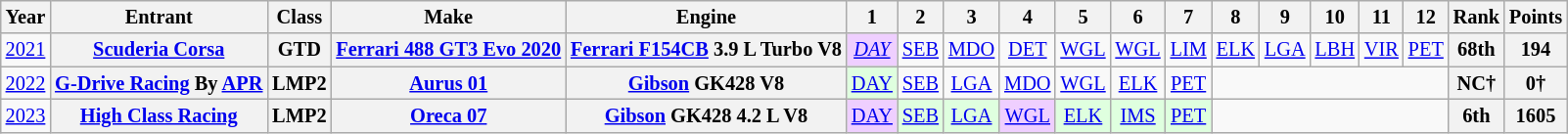<table class="wikitable" style="text-align:center; font-size:85%">
<tr>
<th>Year</th>
<th>Entrant</th>
<th>Class</th>
<th>Make</th>
<th>Engine</th>
<th>1</th>
<th>2</th>
<th>3</th>
<th>4</th>
<th>5</th>
<th>6</th>
<th>7</th>
<th>8</th>
<th>9</th>
<th>10</th>
<th>11</th>
<th>12</th>
<th>Rank</th>
<th>Points</th>
</tr>
<tr>
<td><a href='#'>2021</a></td>
<th nowrap><a href='#'>Scuderia Corsa</a></th>
<th>GTD</th>
<th nowrap><a href='#'>Ferrari 488 GT3 Evo 2020</a></th>
<th nowrap><a href='#'>Ferrari F154CB</a> 3.9 L Turbo V8</th>
<td style="background:#EFCFFF;"><em><a href='#'>DAY</a></em><br></td>
<td><a href='#'>SEB</a></td>
<td><a href='#'>MDO</a></td>
<td><a href='#'>DET</a></td>
<td><a href='#'>WGL</a></td>
<td><a href='#'>WGL</a></td>
<td><a href='#'>LIM</a><br></td>
<td><a href='#'>ELK</a></td>
<td><a href='#'>LGA</a></td>
<td><a href='#'>LBH</a></td>
<td><a href='#'>VIR</a></td>
<td><a href='#'>PET</a></td>
<th>68th</th>
<th>194</th>
</tr>
<tr>
<td><a href='#'>2022</a></td>
<th nowrap><a href='#'>G-Drive Racing</a> By <a href='#'>APR</a></th>
<th>LMP2</th>
<th nowrap><a href='#'>Aurus 01</a></th>
<th nowrap><a href='#'>Gibson</a> GK428 V8</th>
<td style="background:#DFFFDF;"><a href='#'>DAY</a><br></td>
<td><a href='#'>SEB</a></td>
<td><a href='#'>LGA</a></td>
<td><a href='#'>MDO</a></td>
<td><a href='#'>WGL</a></td>
<td><a href='#'>ELK</a></td>
<td><a href='#'>PET</a></td>
<td colspan=5></td>
<th>NC†</th>
<th>0†</th>
</tr>
<tr>
<td><a href='#'>2023</a></td>
<th nowrap><a href='#'>High Class Racing</a></th>
<th>LMP2</th>
<th nowrap><a href='#'>Oreca 07</a></th>
<th nowrap><a href='#'>Gibson</a> GK428 4.2 L V8</th>
<td style="background:#EFCFFF;"><a href='#'>DAY</a><br></td>
<td style="background:#DFFFDF;"><a href='#'>SEB</a><br></td>
<td style="background:#DFFFDF;"><a href='#'>LGA</a><br></td>
<td style="background:#EFCFFF;"><a href='#'>WGL</a><br></td>
<td style="background:#DFFFDF;"><a href='#'>ELK</a><br></td>
<td style="background:#DFFFDF;"><a href='#'>IMS</a><br></td>
<td style="background:#DFFFDF;"><a href='#'>PET</a><br></td>
<td colspan=5></td>
<th>6th</th>
<th>1605</th>
</tr>
</table>
